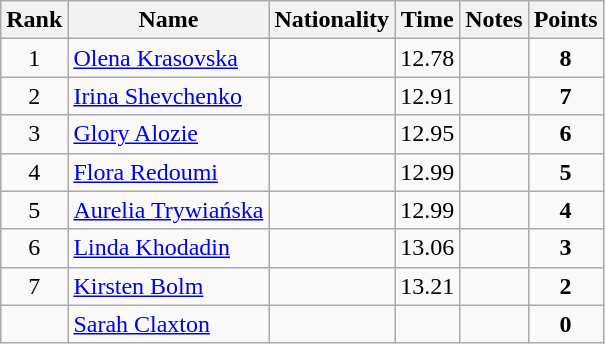<table class="wikitable sortable" style="text-align:center">
<tr>
<th>Rank</th>
<th>Name</th>
<th>Nationality</th>
<th>Time</th>
<th>Notes</th>
<th>Points</th>
</tr>
<tr>
<td>1</td>
<td align=left><a href='#'>Olena Krasovska</a></td>
<td align=left></td>
<td>12.78</td>
<td></td>
<td><strong>8</strong></td>
</tr>
<tr>
<td>2</td>
<td align=left><a href='#'>Irina Shevchenko</a></td>
<td align=left></td>
<td>12.91</td>
<td></td>
<td><strong>7</strong></td>
</tr>
<tr>
<td>3</td>
<td align=left><a href='#'>Glory Alozie</a></td>
<td align=left></td>
<td>12.95</td>
<td></td>
<td><strong>6</strong></td>
</tr>
<tr>
<td>4</td>
<td align=left><a href='#'>Flora Redoumi</a></td>
<td align=left></td>
<td>12.99</td>
<td></td>
<td><strong>5</strong></td>
</tr>
<tr>
<td>5</td>
<td align=left><a href='#'>Aurelia Trywiańska</a></td>
<td align=left></td>
<td>12.99</td>
<td></td>
<td><strong>4</strong></td>
</tr>
<tr>
<td>6</td>
<td align=left><a href='#'>Linda Khodadin</a></td>
<td align=left></td>
<td>13.06</td>
<td></td>
<td><strong>3</strong></td>
</tr>
<tr>
<td>7</td>
<td align=left><a href='#'>Kirsten Bolm</a></td>
<td align=left></td>
<td>13.21</td>
<td></td>
<td><strong>2</strong></td>
</tr>
<tr>
<td></td>
<td align=left><a href='#'>Sarah Claxton</a></td>
<td align=left></td>
<td></td>
<td></td>
<td><strong>0</strong></td>
</tr>
</table>
